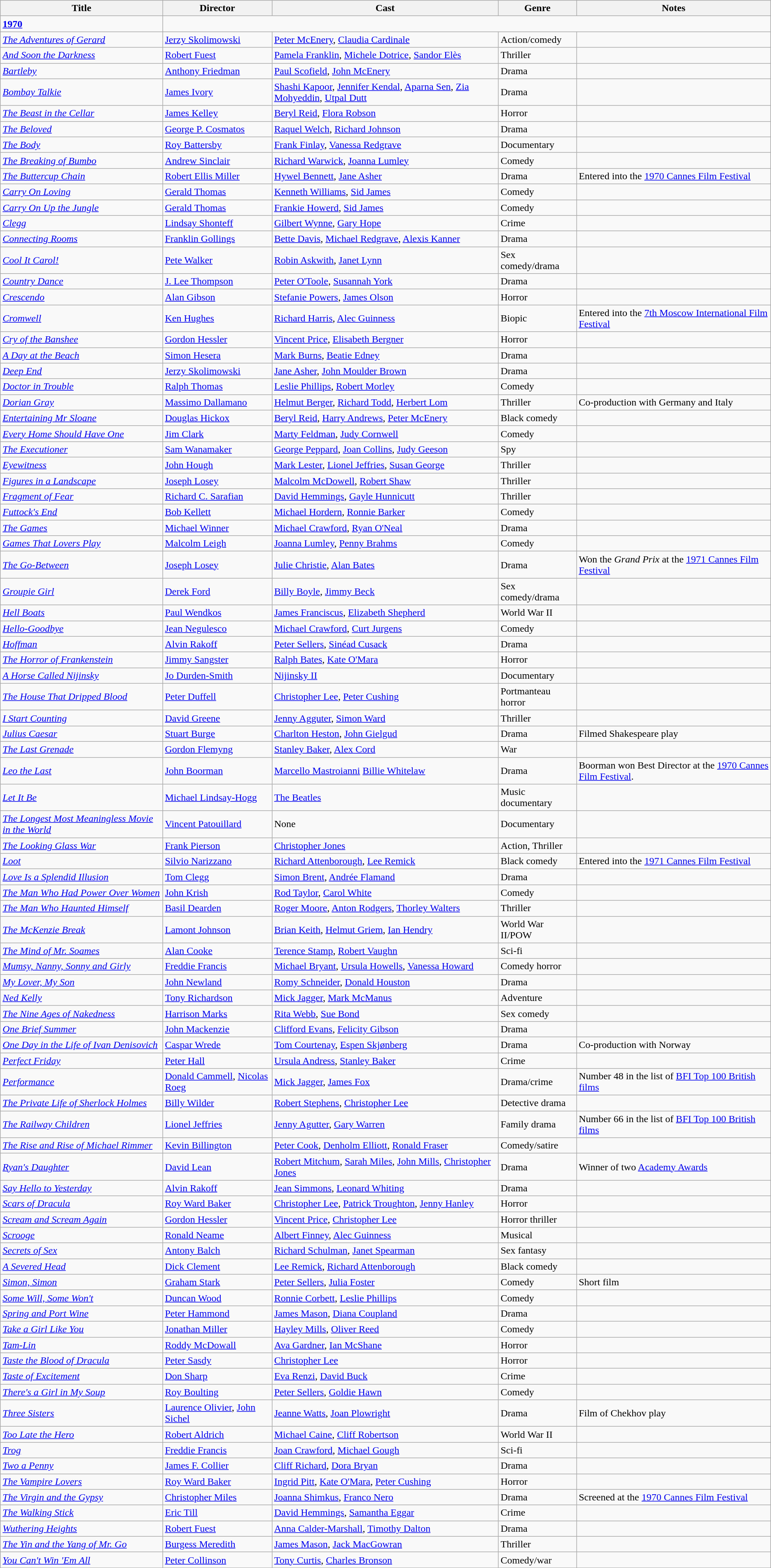<table class="wikitable">
<tr>
<th>Title</th>
<th>Director</th>
<th>Cast</th>
<th>Genre</th>
<th>Notes</th>
</tr>
<tr>
<td><strong><a href='#'>1970</a></strong></td>
</tr>
<tr>
<td><em><a href='#'>The Adventures of Gerard</a></em></td>
<td><a href='#'>Jerzy Skolimowski</a></td>
<td><a href='#'>Peter McEnery</a>, <a href='#'>Claudia Cardinale</a></td>
<td>Action/comedy</td>
<td></td>
</tr>
<tr>
<td><em><a href='#'>And Soon the Darkness</a></em></td>
<td><a href='#'>Robert Fuest</a></td>
<td><a href='#'>Pamela Franklin</a>, <a href='#'>Michele Dotrice</a>,  <a href='#'>Sandor Elès</a></td>
<td>Thriller</td>
<td></td>
</tr>
<tr>
<td><em><a href='#'>Bartleby</a></em></td>
<td><a href='#'>Anthony Friedman</a></td>
<td><a href='#'>Paul Scofield</a>, <a href='#'>John McEnery</a></td>
<td>Drama</td>
<td></td>
</tr>
<tr>
<td><em><a href='#'>Bombay Talkie</a></em></td>
<td><a href='#'>James Ivory</a></td>
<td><a href='#'>Shashi Kapoor</a>, <a href='#'>Jennifer Kendal</a>, <a href='#'>Aparna Sen</a>, <a href='#'>Zia Mohyeddin</a>, <a href='#'>Utpal Dutt</a></td>
<td>Drama</td>
<td></td>
</tr>
<tr>
<td><em><a href='#'>The Beast in the Cellar</a></em></td>
<td><a href='#'>James Kelley</a></td>
<td><a href='#'>Beryl Reid</a>, <a href='#'>Flora Robson</a></td>
<td>Horror</td>
<td></td>
</tr>
<tr>
<td><em><a href='#'>The Beloved</a></em></td>
<td><a href='#'>George P. Cosmatos</a></td>
<td><a href='#'>Raquel Welch</a>, <a href='#'>Richard Johnson</a></td>
<td>Drama</td>
<td></td>
</tr>
<tr>
<td><em><a href='#'>The Body</a></em></td>
<td><a href='#'>Roy Battersby</a></td>
<td><a href='#'>Frank Finlay</a>, <a href='#'>Vanessa Redgrave</a></td>
<td>Documentary</td>
<td></td>
</tr>
<tr>
<td><em><a href='#'>The Breaking of Bumbo</a></em></td>
<td><a href='#'>Andrew Sinclair</a></td>
<td><a href='#'>Richard Warwick</a>, <a href='#'>Joanna Lumley</a></td>
<td>Comedy</td>
<td></td>
</tr>
<tr>
<td><em><a href='#'>The Buttercup Chain</a></em></td>
<td><a href='#'>Robert Ellis Miller</a></td>
<td><a href='#'>Hywel Bennett</a>, <a href='#'>Jane Asher</a></td>
<td>Drama</td>
<td>Entered into the <a href='#'>1970 Cannes Film Festival</a></td>
</tr>
<tr>
<td><em><a href='#'>Carry On Loving</a></em></td>
<td><a href='#'>Gerald Thomas</a></td>
<td><a href='#'>Kenneth Williams</a>, <a href='#'>Sid James</a></td>
<td>Comedy</td>
<td></td>
</tr>
<tr>
<td><em><a href='#'>Carry On Up the Jungle</a></em></td>
<td><a href='#'>Gerald Thomas</a></td>
<td><a href='#'>Frankie Howerd</a>, <a href='#'>Sid James</a></td>
<td>Comedy</td>
<td></td>
</tr>
<tr>
<td><em><a href='#'>Clegg</a></em></td>
<td><a href='#'>Lindsay Shonteff</a></td>
<td><a href='#'>Gilbert Wynne</a>, <a href='#'>Gary Hope</a></td>
<td>Crime</td>
<td></td>
</tr>
<tr>
<td><em><a href='#'>Connecting Rooms</a></em></td>
<td><a href='#'>Franklin Gollings</a></td>
<td><a href='#'>Bette Davis</a>, <a href='#'>Michael Redgrave</a>, <a href='#'>Alexis Kanner</a></td>
<td>Drama</td>
<td></td>
</tr>
<tr>
<td><em><a href='#'>Cool It Carol!</a></em></td>
<td><a href='#'>Pete Walker</a></td>
<td><a href='#'>Robin Askwith</a>, <a href='#'>Janet Lynn</a></td>
<td>Sex comedy/drama</td>
<td></td>
</tr>
<tr>
<td><em><a href='#'>Country Dance</a></em></td>
<td><a href='#'>J. Lee Thompson</a></td>
<td><a href='#'>Peter O'Toole</a>, <a href='#'>Susannah York</a></td>
<td>Drama</td>
<td></td>
</tr>
<tr>
<td><em><a href='#'>Crescendo</a></em></td>
<td><a href='#'>Alan Gibson</a></td>
<td><a href='#'>Stefanie Powers</a>, <a href='#'>James Olson</a></td>
<td>Horror</td>
<td></td>
</tr>
<tr>
<td><em><a href='#'>Cromwell</a></em></td>
<td><a href='#'>Ken Hughes</a></td>
<td><a href='#'>Richard Harris</a>, <a href='#'>Alec Guinness</a></td>
<td>Biopic</td>
<td>Entered into the <a href='#'>7th Moscow International Film Festival</a></td>
</tr>
<tr>
<td><em><a href='#'>Cry of the Banshee</a></em></td>
<td><a href='#'>Gordon Hessler</a></td>
<td><a href='#'>Vincent Price</a>, <a href='#'>Elisabeth Bergner</a></td>
<td>Horror</td>
<td></td>
</tr>
<tr>
<td><em><a href='#'>A Day at the Beach</a></em></td>
<td><a href='#'>Simon Hesera</a></td>
<td><a href='#'>Mark Burns</a>, <a href='#'>Beatie Edney</a></td>
<td>Drama</td>
<td></td>
</tr>
<tr>
<td><em><a href='#'>Deep End</a></em></td>
<td><a href='#'>Jerzy Skolimowski</a></td>
<td><a href='#'>Jane Asher</a>, <a href='#'>John Moulder Brown</a></td>
<td>Drama</td>
<td></td>
</tr>
<tr>
<td><em><a href='#'>Doctor in Trouble</a></em></td>
<td><a href='#'>Ralph Thomas</a></td>
<td><a href='#'>Leslie Phillips</a>, <a href='#'>Robert Morley</a></td>
<td>Comedy</td>
<td></td>
</tr>
<tr>
<td><em><a href='#'>Dorian Gray</a></em></td>
<td><a href='#'>Massimo Dallamano</a></td>
<td><a href='#'>Helmut Berger</a>, <a href='#'>Richard Todd</a>, <a href='#'>Herbert Lom</a></td>
<td>Thriller</td>
<td>Co-production with Germany and Italy</td>
</tr>
<tr>
<td><em><a href='#'>Entertaining Mr Sloane</a></em></td>
<td><a href='#'>Douglas Hickox</a></td>
<td><a href='#'>Beryl Reid</a>, <a href='#'>Harry Andrews</a>, <a href='#'>Peter McEnery</a></td>
<td>Black comedy</td>
<td></td>
</tr>
<tr>
<td><em><a href='#'>Every Home Should Have One</a></em></td>
<td><a href='#'>Jim Clark</a></td>
<td><a href='#'>Marty Feldman</a>, <a href='#'>Judy Cornwell</a></td>
<td>Comedy</td>
<td></td>
</tr>
<tr>
<td><em><a href='#'>The Executioner</a></em></td>
<td><a href='#'>Sam Wanamaker</a></td>
<td><a href='#'>George Peppard</a>, <a href='#'>Joan Collins</a>, <a href='#'>Judy Geeson</a></td>
<td>Spy</td>
<td></td>
</tr>
<tr>
<td><em><a href='#'>Eyewitness</a></em></td>
<td><a href='#'>John Hough</a></td>
<td><a href='#'>Mark Lester</a>, <a href='#'>Lionel Jeffries</a>, <a href='#'>Susan George</a></td>
<td>Thriller</td>
<td></td>
</tr>
<tr>
<td><em><a href='#'>Figures in a Landscape</a></em></td>
<td><a href='#'>Joseph Losey</a></td>
<td><a href='#'>Malcolm McDowell</a>, <a href='#'>Robert Shaw</a></td>
<td>Thriller</td>
<td></td>
</tr>
<tr>
<td><em><a href='#'>Fragment of Fear</a></em></td>
<td><a href='#'>Richard C. Sarafian</a></td>
<td><a href='#'>David Hemmings</a>, <a href='#'>Gayle Hunnicutt</a></td>
<td>Thriller</td>
<td></td>
</tr>
<tr>
<td><em><a href='#'>Futtock's End</a></em></td>
<td><a href='#'>Bob Kellett</a></td>
<td><a href='#'>Michael Hordern</a>, <a href='#'>Ronnie Barker</a></td>
<td>Comedy</td>
<td></td>
</tr>
<tr>
<td><em><a href='#'>The Games</a></em></td>
<td><a href='#'>Michael Winner</a></td>
<td><a href='#'>Michael Crawford</a>, <a href='#'>Ryan O'Neal</a></td>
<td>Drama</td>
<td></td>
</tr>
<tr>
<td><em><a href='#'>Games That Lovers Play</a></em></td>
<td><a href='#'>Malcolm Leigh</a></td>
<td><a href='#'>Joanna Lumley</a>, <a href='#'>Penny Brahms</a></td>
<td>Comedy</td>
<td></td>
</tr>
<tr>
<td><em><a href='#'>The Go-Between</a></em></td>
<td><a href='#'>Joseph Losey</a></td>
<td><a href='#'>Julie Christie</a>, <a href='#'>Alan Bates</a></td>
<td>Drama</td>
<td>Won the <em>Grand Prix</em> at the <a href='#'>1971 Cannes Film Festival</a></td>
</tr>
<tr>
<td><em><a href='#'>Groupie Girl</a></em></td>
<td><a href='#'>Derek Ford</a></td>
<td><a href='#'>Billy Boyle</a>, <a href='#'>Jimmy Beck</a></td>
<td>Sex comedy/drama</td>
<td></td>
</tr>
<tr>
<td><em><a href='#'>Hell Boats</a></em></td>
<td><a href='#'>Paul Wendkos</a></td>
<td><a href='#'>James Franciscus</a>, <a href='#'>Elizabeth Shepherd</a></td>
<td>World War II</td>
<td></td>
</tr>
<tr>
<td><em><a href='#'>Hello-Goodbye</a></em></td>
<td><a href='#'>Jean Negulesco</a></td>
<td><a href='#'>Michael Crawford</a>, <a href='#'>Curt Jurgens</a></td>
<td>Comedy</td>
<td></td>
</tr>
<tr>
<td><em><a href='#'>Hoffman</a></em></td>
<td><a href='#'>Alvin Rakoff</a></td>
<td><a href='#'>Peter Sellers</a>, <a href='#'>Sinéad Cusack</a></td>
<td>Drama</td>
<td></td>
</tr>
<tr>
<td><em><a href='#'>The Horror of Frankenstein</a></em></td>
<td><a href='#'>Jimmy Sangster</a></td>
<td><a href='#'>Ralph Bates</a>, <a href='#'>Kate O'Mara</a></td>
<td>Horror</td>
<td></td>
</tr>
<tr>
<td><em><a href='#'>A Horse Called Nijinsky</a></em></td>
<td><a href='#'>Jo Durden-Smith</a></td>
<td><a href='#'>Nijinsky II</a></td>
<td>Documentary</td>
<td></td>
</tr>
<tr>
<td><em><a href='#'>The House That Dripped Blood</a></em></td>
<td><a href='#'>Peter Duffell</a></td>
<td><a href='#'>Christopher Lee</a>, <a href='#'>Peter Cushing</a></td>
<td>Portmanteau horror</td>
<td></td>
</tr>
<tr>
<td><em><a href='#'>I Start Counting</a></em></td>
<td><a href='#'>David Greene</a></td>
<td><a href='#'>Jenny Agguter</a>, <a href='#'>Simon Ward</a></td>
<td>Thriller</td>
<td></td>
</tr>
<tr>
<td><em><a href='#'>Julius Caesar</a></em></td>
<td><a href='#'>Stuart Burge</a></td>
<td><a href='#'>Charlton Heston</a>, <a href='#'>John Gielgud</a></td>
<td>Drama</td>
<td>Filmed Shakespeare play</td>
</tr>
<tr>
<td><em><a href='#'>The Last Grenade</a></em></td>
<td><a href='#'>Gordon Flemyng</a></td>
<td><a href='#'>Stanley Baker</a>, <a href='#'>Alex Cord</a></td>
<td>War</td>
<td></td>
</tr>
<tr>
<td><em><a href='#'>Leo the Last</a></em></td>
<td><a href='#'>John Boorman</a></td>
<td><a href='#'>Marcello Mastroianni</a> <a href='#'>Billie Whitelaw</a></td>
<td>Drama</td>
<td>Boorman won Best Director at the <a href='#'>1970 Cannes Film Festival</a>.</td>
</tr>
<tr>
<td><em><a href='#'>Let It Be</a></em></td>
<td><a href='#'>Michael Lindsay-Hogg</a></td>
<td><a href='#'>The Beatles</a></td>
<td>Music documentary</td>
<td></td>
</tr>
<tr>
<td><em><a href='#'>The Longest Most Meaningless Movie in the World</a></em></td>
<td><a href='#'>Vincent Patouillard</a></td>
<td>None</td>
<td>Documentary</td>
<td></td>
</tr>
<tr>
<td><em><a href='#'>The Looking Glass War</a></em></td>
<td><a href='#'>Frank Pierson</a></td>
<td><a href='#'>Christopher Jones</a></td>
<td>Action, Thriller</td>
<td></td>
</tr>
<tr>
<td><em><a href='#'>Loot</a></em></td>
<td><a href='#'>Silvio Narizzano</a></td>
<td><a href='#'>Richard Attenborough</a>, <a href='#'>Lee Remick</a></td>
<td>Black comedy</td>
<td>Entered into the <a href='#'>1971 Cannes Film Festival</a></td>
</tr>
<tr>
<td><em><a href='#'>Love Is a Splendid Illusion</a></em></td>
<td><a href='#'>Tom Clegg</a></td>
<td><a href='#'>Simon Brent</a>, <a href='#'>Andrée Flamand</a></td>
<td>Drama</td>
<td></td>
</tr>
<tr>
<td><em><a href='#'>The Man Who Had Power Over Women</a></em></td>
<td><a href='#'>John Krish</a></td>
<td><a href='#'>Rod Taylor</a>, <a href='#'>Carol White</a></td>
<td>Comedy</td>
<td></td>
</tr>
<tr>
<td><em><a href='#'>The Man Who Haunted Himself</a></em></td>
<td><a href='#'>Basil Dearden</a></td>
<td><a href='#'>Roger Moore</a>, <a href='#'>Anton Rodgers</a>, <a href='#'>Thorley Walters</a></td>
<td>Thriller</td>
<td></td>
</tr>
<tr>
<td><em><a href='#'>The McKenzie Break</a></em></td>
<td><a href='#'>Lamont Johnson</a></td>
<td><a href='#'>Brian Keith</a>, <a href='#'>Helmut Griem</a>, <a href='#'>Ian Hendry</a></td>
<td>World War II/POW</td>
<td></td>
</tr>
<tr>
<td><em><a href='#'>The Mind of Mr. Soames</a></em></td>
<td><a href='#'>Alan Cooke</a></td>
<td><a href='#'>Terence Stamp</a>, <a href='#'>Robert Vaughn</a></td>
<td>Sci-fi</td>
<td></td>
</tr>
<tr>
<td><em><a href='#'>Mumsy, Nanny, Sonny and Girly</a></em></td>
<td><a href='#'>Freddie Francis</a></td>
<td><a href='#'>Michael Bryant</a>, <a href='#'>Ursula Howells</a>, <a href='#'>Vanessa Howard</a></td>
<td>Comedy horror</td>
<td></td>
</tr>
<tr>
<td><em><a href='#'>My Lover, My Son</a></em></td>
<td><a href='#'>John Newland</a></td>
<td><a href='#'>Romy Schneider</a>, <a href='#'>Donald Houston</a></td>
<td>Drama</td>
<td></td>
</tr>
<tr>
<td><em><a href='#'>Ned Kelly</a></em></td>
<td><a href='#'>Tony Richardson</a></td>
<td><a href='#'>Mick Jagger</a>, <a href='#'>Mark McManus</a></td>
<td>Adventure</td>
<td></td>
</tr>
<tr>
<td><em><a href='#'>The Nine Ages of Nakedness</a></em></td>
<td><a href='#'>Harrison Marks</a></td>
<td><a href='#'>Rita Webb</a>, <a href='#'>Sue Bond</a></td>
<td>Sex comedy</td>
<td></td>
</tr>
<tr>
<td><em><a href='#'>One Brief Summer</a></em></td>
<td><a href='#'>John Mackenzie</a></td>
<td><a href='#'>Clifford Evans</a>, <a href='#'>Felicity Gibson</a></td>
<td>Drama</td>
<td></td>
</tr>
<tr>
<td><em><a href='#'>One Day in the Life of Ivan Denisovich</a></em></td>
<td><a href='#'>Caspar Wrede</a></td>
<td><a href='#'>Tom Courtenay</a>, <a href='#'>Espen Skjønberg</a></td>
<td>Drama</td>
<td>Co-production with Norway</td>
</tr>
<tr>
<td><em><a href='#'>Perfect Friday</a></em></td>
<td><a href='#'>Peter Hall</a></td>
<td><a href='#'>Ursula Andress</a>, <a href='#'>Stanley Baker</a></td>
<td>Crime</td>
<td></td>
</tr>
<tr>
<td><em><a href='#'>Performance</a></em></td>
<td><a href='#'>Donald Cammell</a>, <a href='#'>Nicolas Roeg</a></td>
<td><a href='#'>Mick Jagger</a>, <a href='#'>James Fox</a></td>
<td>Drama/crime</td>
<td>Number 48 in the list of <a href='#'>BFI Top 100 British films</a></td>
</tr>
<tr>
<td><em><a href='#'>The Private Life of Sherlock Holmes</a></em></td>
<td><a href='#'>Billy Wilder</a></td>
<td><a href='#'>Robert Stephens</a>, <a href='#'>Christopher Lee</a></td>
<td>Detective drama</td>
<td></td>
</tr>
<tr>
<td><em><a href='#'>The Railway Children</a></em></td>
<td><a href='#'>Lionel Jeffries</a></td>
<td><a href='#'>Jenny Agutter</a>, <a href='#'>Gary Warren</a></td>
<td>Family drama</td>
<td>Number 66 in the list of <a href='#'>BFI Top 100 British films</a></td>
</tr>
<tr>
<td><em><a href='#'>The Rise and Rise of Michael Rimmer</a></em></td>
<td><a href='#'>Kevin Billington</a></td>
<td><a href='#'>Peter Cook</a>, <a href='#'>Denholm Elliott</a>, <a href='#'>Ronald Fraser</a></td>
<td>Comedy/satire</td>
<td></td>
</tr>
<tr>
<td><em><a href='#'>Ryan's Daughter</a></em></td>
<td><a href='#'>David Lean</a></td>
<td><a href='#'>Robert Mitchum</a>, <a href='#'>Sarah Miles</a>, <a href='#'>John Mills</a>, <a href='#'>Christopher Jones</a></td>
<td>Drama</td>
<td>Winner of two <a href='#'>Academy Awards</a></td>
</tr>
<tr>
<td><em><a href='#'>Say Hello to Yesterday</a></em></td>
<td><a href='#'>Alvin Rakoff</a></td>
<td><a href='#'>Jean Simmons</a>, <a href='#'>Leonard Whiting</a></td>
<td>Drama</td>
<td></td>
</tr>
<tr>
<td><em><a href='#'>Scars of Dracula</a></em></td>
<td><a href='#'>Roy Ward Baker</a></td>
<td><a href='#'>Christopher Lee</a>, <a href='#'>Patrick Troughton</a>, <a href='#'>Jenny Hanley</a></td>
<td>Horror</td>
<td></td>
</tr>
<tr>
<td><em><a href='#'>Scream and Scream Again</a></em></td>
<td><a href='#'>Gordon Hessler</a></td>
<td><a href='#'>Vincent Price</a>, <a href='#'>Christopher Lee</a></td>
<td>Horror thriller</td>
<td></td>
</tr>
<tr>
<td><em><a href='#'>Scrooge</a></em></td>
<td><a href='#'>Ronald Neame</a></td>
<td><a href='#'>Albert Finney</a>, <a href='#'>Alec Guinness</a></td>
<td>Musical</td>
<td></td>
</tr>
<tr>
<td><em><a href='#'>Secrets of Sex</a></em></td>
<td><a href='#'>Antony Balch</a></td>
<td><a href='#'>Richard Schulman</a>, <a href='#'>Janet Spearman</a></td>
<td>Sex fantasy</td>
<td></td>
</tr>
<tr>
<td><em><a href='#'>A Severed Head</a></em></td>
<td><a href='#'>Dick Clement</a></td>
<td><a href='#'>Lee Remick</a>, <a href='#'>Richard Attenborough</a></td>
<td>Black comedy</td>
<td></td>
</tr>
<tr>
<td><em><a href='#'>Simon, Simon</a></em></td>
<td><a href='#'>Graham Stark</a></td>
<td><a href='#'>Peter Sellers</a>, <a href='#'>Julia Foster</a></td>
<td>Comedy</td>
<td>Short film</td>
</tr>
<tr>
<td><em><a href='#'>Some Will, Some Won't</a></em></td>
<td><a href='#'>Duncan Wood</a></td>
<td><a href='#'>Ronnie Corbett</a>, <a href='#'>Leslie Phillips</a></td>
<td>Comedy</td>
<td></td>
</tr>
<tr>
<td><em><a href='#'>Spring and Port Wine</a></em></td>
<td><a href='#'>Peter Hammond</a></td>
<td><a href='#'>James Mason</a>, <a href='#'>Diana Coupland</a></td>
<td>Drama</td>
<td></td>
</tr>
<tr>
<td><em><a href='#'>Take a Girl Like You</a></em></td>
<td><a href='#'>Jonathan Miller</a></td>
<td><a href='#'>Hayley Mills</a>, <a href='#'>Oliver Reed</a></td>
<td>Comedy</td>
<td></td>
</tr>
<tr>
<td><em><a href='#'>Tam-Lin</a></em></td>
<td><a href='#'>Roddy McDowall</a></td>
<td><a href='#'>Ava Gardner</a>, <a href='#'>Ian McShane</a></td>
<td>Horror</td>
<td></td>
</tr>
<tr>
<td><em><a href='#'>Taste the Blood of Dracula</a></em></td>
<td><a href='#'>Peter Sasdy</a></td>
<td><a href='#'>Christopher Lee</a></td>
<td>Horror</td>
</tr>
<tr>
<td><em><a href='#'>Taste of Excitement</a></em></td>
<td><a href='#'>Don Sharp</a></td>
<td><a href='#'>Eva Renzi</a>, <a href='#'>David Buck</a></td>
<td>Crime</td>
<td></td>
</tr>
<tr>
<td><em><a href='#'>There's a Girl in My Soup</a></em></td>
<td><a href='#'>Roy Boulting</a></td>
<td><a href='#'>Peter Sellers</a>, <a href='#'>Goldie Hawn</a></td>
<td>Comedy</td>
<td></td>
</tr>
<tr>
<td><em><a href='#'>Three Sisters</a></em></td>
<td><a href='#'>Laurence Olivier</a>, <a href='#'>John Sichel</a></td>
<td><a href='#'>Jeanne Watts</a>, <a href='#'>Joan Plowright</a></td>
<td>Drama</td>
<td>Film of Chekhov play</td>
</tr>
<tr>
<td><em><a href='#'>Too Late the Hero</a></em></td>
<td><a href='#'>Robert Aldrich</a></td>
<td><a href='#'>Michael Caine</a>, <a href='#'>Cliff Robertson</a></td>
<td>World War II</td>
<td></td>
</tr>
<tr>
<td><em><a href='#'>Trog</a></em></td>
<td><a href='#'>Freddie Francis</a></td>
<td><a href='#'>Joan Crawford</a>, <a href='#'>Michael Gough</a></td>
<td>Sci-fi</td>
<td></td>
</tr>
<tr>
<td><em><a href='#'>Two a Penny</a></em></td>
<td><a href='#'>James F. Collier</a></td>
<td><a href='#'>Cliff Richard</a>, <a href='#'>Dora Bryan</a></td>
<td>Drama</td>
<td></td>
</tr>
<tr>
<td><em><a href='#'>The Vampire Lovers</a></em></td>
<td><a href='#'>Roy Ward Baker</a></td>
<td><a href='#'>Ingrid Pitt</a>, <a href='#'>Kate O'Mara</a>, <a href='#'>Peter Cushing</a></td>
<td>Horror</td>
<td></td>
</tr>
<tr>
<td><em><a href='#'>The Virgin and the Gypsy</a></em></td>
<td><a href='#'>Christopher Miles</a></td>
<td><a href='#'>Joanna Shimkus</a>, <a href='#'>Franco Nero</a></td>
<td>Drama</td>
<td>Screened at the <a href='#'>1970 Cannes Film Festival</a></td>
</tr>
<tr>
<td><em><a href='#'>The Walking Stick</a></em></td>
<td><a href='#'>Eric Till</a></td>
<td><a href='#'>David Hemmings</a>, <a href='#'>Samantha Eggar</a></td>
<td>Crime</td>
<td></td>
</tr>
<tr>
<td><em><a href='#'>Wuthering Heights</a></em></td>
<td><a href='#'>Robert Fuest</a></td>
<td><a href='#'>Anna Calder-Marshall</a>, <a href='#'>Timothy Dalton</a></td>
<td>Drama</td>
<td></td>
</tr>
<tr>
<td><em><a href='#'>The Yin and the Yang of Mr. Go</a></em></td>
<td><a href='#'>Burgess Meredith</a></td>
<td><a href='#'>James Mason</a>, <a href='#'>Jack MacGowran</a></td>
<td>Thriller</td>
<td></td>
</tr>
<tr>
<td><em><a href='#'>You Can't Win 'Em All</a></em></td>
<td><a href='#'>Peter Collinson</a></td>
<td><a href='#'>Tony Curtis</a>, <a href='#'>Charles Bronson</a></td>
<td>Comedy/war</td>
<td></td>
</tr>
</table>
